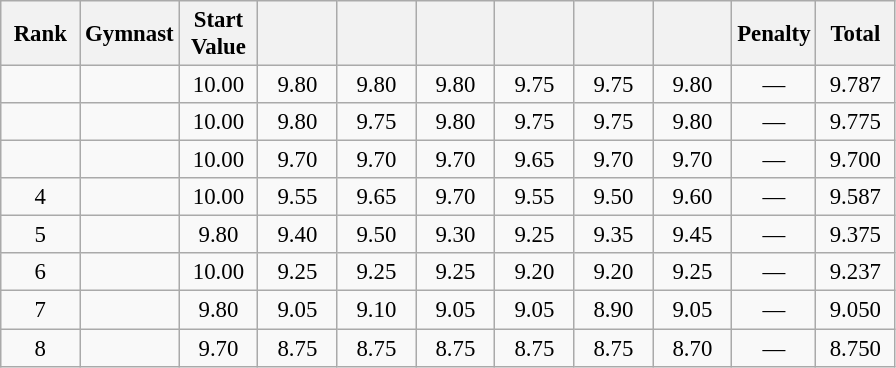<table class="wikitable" style="text-align:center; font-size:95%;">
<tr>
<th style="width:3em">Rank</th>
<th>Gymnast</th>
<th style="width:3em">Start<br>Value</th>
<th style="vertical-align:bottom; width:3em"></th>
<th style="vertical-align:bottom; width:3em"></th>
<th style="vertical-align:bottom; width:3em"></th>
<th style="vertical-align:bottom; width:3em"></th>
<th style="vertical-align:bottom; width:3em"></th>
<th style="vertical-align:bottom; width:3em"></th>
<th style="width:3em">Penalty</th>
<th style="width:3em">Total</th>
</tr>
<tr>
<td></td>
<td align=left></td>
<td>10.00</td>
<td>9.80</td>
<td>9.80</td>
<td>9.80</td>
<td>9.75</td>
<td>9.75</td>
<td>9.80</td>
<td>—</td>
<td>9.787</td>
</tr>
<tr>
<td></td>
<td align=left></td>
<td>10.00</td>
<td>9.80</td>
<td>9.75</td>
<td>9.80</td>
<td>9.75</td>
<td>9.75</td>
<td>9.80</td>
<td>—</td>
<td>9.775</td>
</tr>
<tr>
<td></td>
<td align=left></td>
<td>10.00</td>
<td>9.70</td>
<td>9.70</td>
<td>9.70</td>
<td>9.65</td>
<td>9.70</td>
<td>9.70</td>
<td>—</td>
<td>9.700</td>
</tr>
<tr>
<td>4</td>
<td align=left></td>
<td>10.00</td>
<td>9.55</td>
<td>9.65</td>
<td>9.70</td>
<td>9.55</td>
<td>9.50</td>
<td>9.60</td>
<td>—</td>
<td>9.587</td>
</tr>
<tr>
<td>5</td>
<td align=left></td>
<td>9.80</td>
<td>9.40</td>
<td>9.50</td>
<td>9.30</td>
<td>9.25</td>
<td>9.35</td>
<td>9.45</td>
<td>—</td>
<td>9.375</td>
</tr>
<tr>
<td>6</td>
<td align=left></td>
<td>10.00</td>
<td>9.25</td>
<td>9.25</td>
<td>9.25</td>
<td>9.20</td>
<td>9.20</td>
<td>9.25</td>
<td>—</td>
<td>9.237</td>
</tr>
<tr>
<td>7</td>
<td align=left></td>
<td>9.80</td>
<td>9.05</td>
<td>9.10</td>
<td>9.05</td>
<td>9.05</td>
<td>8.90</td>
<td>9.05</td>
<td>—</td>
<td>9.050</td>
</tr>
<tr>
<td>8</td>
<td align=left></td>
<td>9.70</td>
<td>8.75</td>
<td>8.75</td>
<td>8.75</td>
<td>8.75</td>
<td>8.75</td>
<td>8.70</td>
<td>—</td>
<td>8.750</td>
</tr>
</table>
